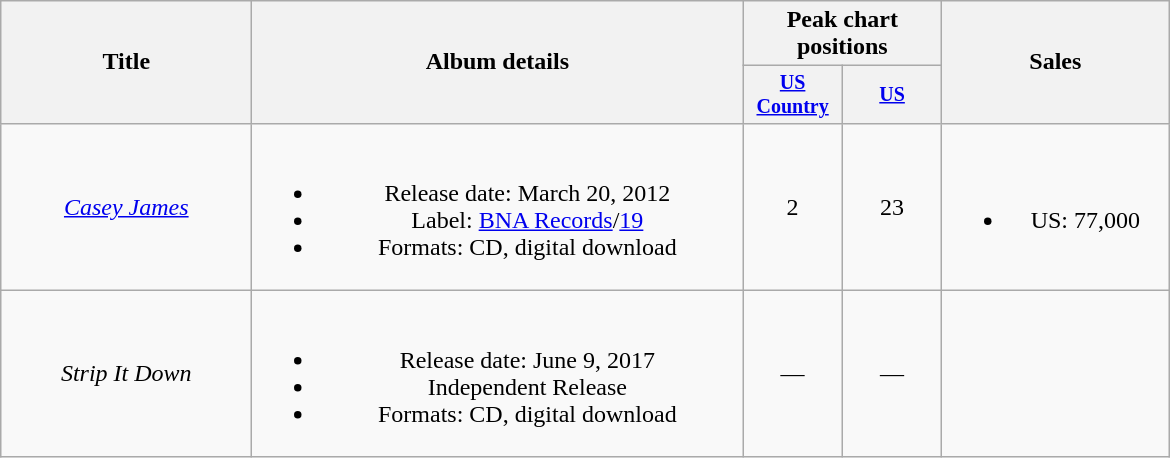<table class="wikitable plainrowheaders" style="text-align:center;">
<tr>
<th rowspan="2" style="width:10em;">Title</th>
<th rowspan="2" style="width:20em;">Album details</th>
<th scope="col" colspan="2">Peak chart<br>positions</th>
<th scope="col" rowspan="2" style="width:9em;">Sales</th>
</tr>
<tr style="font-size:smaller;">
<th scope="col" style="width:4.5em"><a href='#'>US Country</a><br></th>
<th scope="col" style="width:4.5em"><a href='#'>US</a><br></th>
</tr>
<tr>
<td scope="row"><em><a href='#'>Casey James</a></em></td>
<td><br><ul><li>Release date: March 20, 2012</li><li>Label: <a href='#'>BNA Records</a>/<a href='#'>19</a></li><li>Formats: CD, digital download</li></ul></td>
<td>2</td>
<td>23</td>
<td><br><ul><li>US: 77,000</li></ul></td>
</tr>
<tr>
<td><em>Strip It Down</em></td>
<td><br><ul><li>Release date: June 9, 2017</li><li>Independent Release</li><li>Formats: CD, digital download</li></ul></td>
<td>—</td>
<td>—</td>
<td></td>
</tr>
</table>
